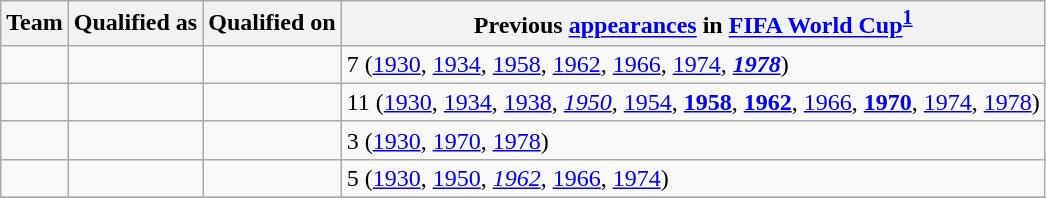<table class="wikitable sortable">
<tr>
<th>Team</th>
<th>Qualified as</th>
<th>Qualified on</th>
<th data-sort-type="number">Previous <a href='#'>appearances</a> in <a href='#'>FIFA World Cup</a><sup><strong><a href='#'>1</a></strong></sup></th>
</tr>
<tr>
<td></td>
<td></td>
<td></td>
<td>7 (<a href='#'>1930</a>, <a href='#'>1934</a>, <a href='#'>1958</a>, <a href='#'>1962</a>, <a href='#'>1966</a>, <a href='#'>1974</a>, <strong><em><a href='#'>1978</a></em></strong>)</td>
</tr>
<tr>
<td></td>
<td></td>
<td></td>
<td>11 (<a href='#'>1930</a>, <a href='#'>1934</a>, <a href='#'>1938</a>, <em><a href='#'>1950</a></em>, <a href='#'>1954</a>, <strong><a href='#'>1958</a></strong>, <strong><a href='#'>1962</a></strong>, <a href='#'>1966</a>, <strong><a href='#'>1970</a></strong>, <a href='#'>1974</a>, <a href='#'>1978</a>)</td>
</tr>
<tr>
<td></td>
<td></td>
<td></td>
<td>3 (<a href='#'>1930</a>, <a href='#'>1970</a>, <a href='#'>1978</a>)</td>
</tr>
<tr>
<td></td>
<td></td>
<td></td>
<td>5 (<a href='#'>1930</a>, <a href='#'>1950</a>, <em><a href='#'>1962</a></em>, <a href='#'>1966</a>, <a href='#'>1974</a>)</td>
</tr>
<tr>
</tr>
</table>
